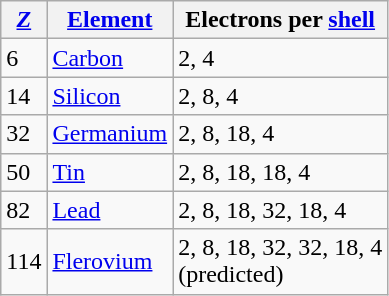<table class="wikitable" style="white-space:nowrap;">
<tr>
<th><em><a href='#'>Z</a></em></th>
<th><a href='#'>Element</a></th>
<th>Electrons per <a href='#'>shell</a></th>
</tr>
<tr>
<td>6</td>
<td><a href='#'>Carbon</a></td>
<td>2, 4</td>
</tr>
<tr>
<td>14</td>
<td><a href='#'>Silicon</a></td>
<td>2, 8, 4</td>
</tr>
<tr>
<td>32</td>
<td><a href='#'>Germanium</a></td>
<td>2, 8, 18, 4</td>
</tr>
<tr>
<td>50</td>
<td><a href='#'>Tin</a></td>
<td>2, 8, 18, 18, 4</td>
</tr>
<tr>
<td>82</td>
<td><a href='#'>Lead</a></td>
<td>2, 8, 18, 32, 18, 4</td>
</tr>
<tr>
<td>114</td>
<td><a href='#'>Flerovium</a></td>
<td>2, 8, 18, 32, 32, 18, 4<br>(predicted)</td>
</tr>
</table>
